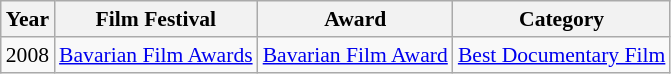<table class="wikitable" style="font-size:90%;">
<tr>
<th>Year</th>
<th>Film Festival</th>
<th>Award</th>
<th>Category</th>
</tr>
<tr>
<td>2008</td>
<td><a href='#'>Bavarian Film Awards</a></td>
<td><a href='#'>Bavarian Film Award</a></td>
<td><a href='#'>Best Documentary Film</a></td>
</tr>
</table>
